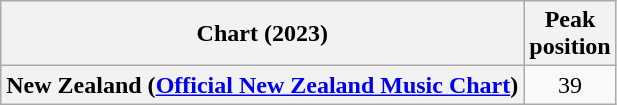<table class="wikitable plainrowheaders sortable" style="text-align:center;" border="1">
<tr>
<th scope="col">Chart (2023)</th>
<th scope="col">Peak<br>position</th>
</tr>
<tr>
<th scope="row">New Zealand (<a href='#'>Official New Zealand Music Chart</a>)</th>
<td>39</td>
</tr>
</table>
